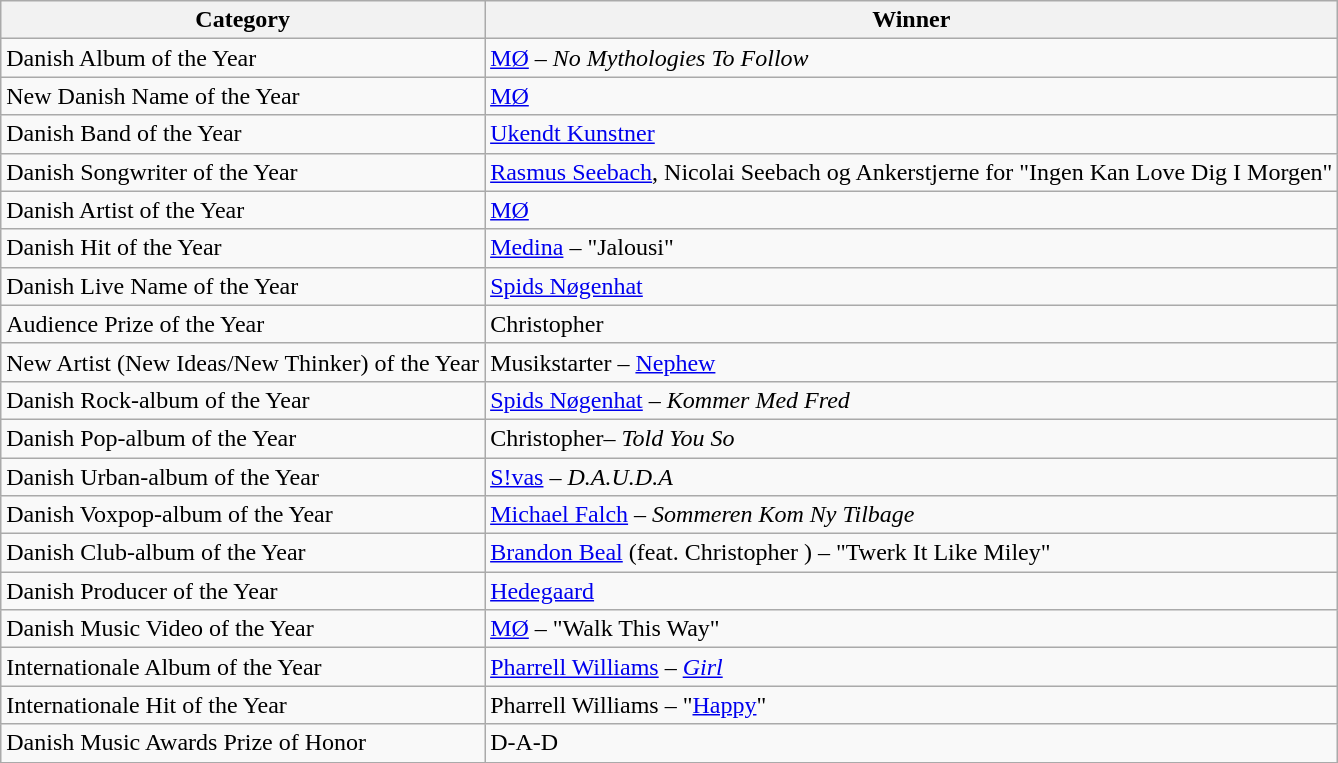<table class="wikitable">
<tr>
<th>Category</th>
<th>Winner</th>
</tr>
<tr>
<td>Danish Album of the Year</td>
<td><a href='#'>MØ</a> – <em> No Mythologies To Follow</em></td>
</tr>
<tr>
<td>New Danish Name of the Year</td>
<td><a href='#'>MØ</a></td>
</tr>
<tr>
<td>Danish Band of the Year</td>
<td><a href='#'>Ukendt Kunstner</a></td>
</tr>
<tr>
<td>Danish Songwriter of the Year</td>
<td><a href='#'>Rasmus Seebach</a>,  Nicolai Seebach og Ankerstjerne for "Ingen Kan Love Dig I Morgen"</td>
</tr>
<tr>
<td>Danish Artist of the Year</td>
<td><a href='#'>MØ</a></td>
</tr>
<tr>
<td>Danish Hit of the Year</td>
<td><a href='#'>Medina</a> – "Jalousi"</td>
</tr>
<tr>
<td>Danish Live Name of the Year</td>
<td><a href='#'>Spids Nøgenhat</a></td>
</tr>
<tr>
<td>Audience Prize of the Year</td>
<td>Christopher</td>
</tr>
<tr>
<td>New Artist (New Ideas/New Thinker) of the Year</td>
<td>Musikstarter – <a href='#'>Nephew</a></td>
</tr>
<tr>
<td>Danish Rock-album of the Year</td>
<td><a href='#'>Spids Nøgenhat</a> – <em> Kommer Med Fred </em></td>
</tr>
<tr>
<td>Danish Pop-album of the Year</td>
<td>Christopher– <em> Told You So </em></td>
</tr>
<tr>
<td>Danish Urban-album of the Year</td>
<td><a href='#'>S!vas</a> – <em> D.A.U.D.A  </em></td>
</tr>
<tr>
<td>Danish Voxpop-album of the Year</td>
<td><a href='#'>Michael Falch</a> – <em> Sommeren Kom Ny Tilbage </em></td>
</tr>
<tr>
<td>Danish Club-album of the Year</td>
<td><a href='#'>Brandon Beal</a> (feat. Christopher ) – "Twerk It Like Miley"</td>
</tr>
<tr>
<td>Danish Producer of the Year</td>
<td><a href='#'>Hedegaard</a></td>
</tr>
<tr>
<td>Danish Music Video of the Year</td>
<td><a href='#'>MØ</a> – "Walk This Way"</td>
</tr>
<tr>
<td>Internationale Album of the Year</td>
<td><a href='#'>Pharrell Williams</a> – <em><a href='#'>Girl</a></em></td>
</tr>
<tr>
<td>Internationale Hit of the Year</td>
<td>Pharrell Williams – "<a href='#'>Happy</a>"</td>
</tr>
<tr>
<td>Danish Music Awards Prize of Honor</td>
<td>D-A-D</td>
</tr>
</table>
